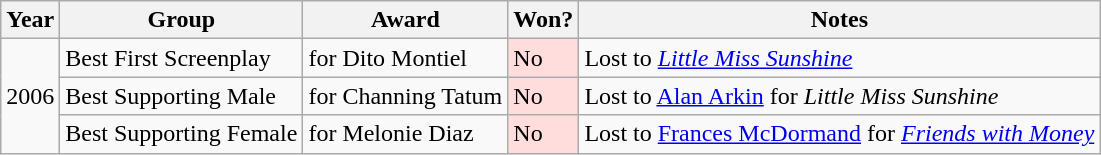<table class="wikitable">
<tr>
<th>Year</th>
<th>Group</th>
<th>Award</th>
<th>Won?</th>
<th>Notes</th>
</tr>
<tr>
<td rowspan="3">2006</td>
<td>Best First Screenplay</td>
<td>for Dito Montiel</td>
<td style="background:#fdd;">No</td>
<td>Lost to <em><a href='#'>Little Miss Sunshine</a></em></td>
</tr>
<tr>
<td>Best Supporting Male</td>
<td>for Channing Tatum</td>
<td style="background:#fdd;">No</td>
<td>Lost to <a href='#'>Alan Arkin</a> for <em>Little Miss Sunshine</em></td>
</tr>
<tr>
<td>Best Supporting Female</td>
<td>for Melonie Diaz</td>
<td style="background:#fdd;">No</td>
<td>Lost to <a href='#'>Frances McDormand</a> for <em><a href='#'>Friends with Money</a></em></td>
</tr>
</table>
